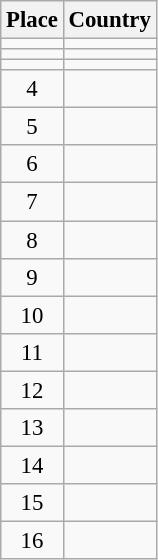<table class="wikitable" style="font-size:95%;">
<tr>
<th>Place</th>
<th>Country</th>
</tr>
<tr>
<td align=center></td>
<td></td>
</tr>
<tr>
<td align=center></td>
<td></td>
</tr>
<tr>
<td align=center></td>
<td></td>
</tr>
<tr>
<td align=center>4</td>
<td></td>
</tr>
<tr>
<td align=center>5</td>
<td></td>
</tr>
<tr>
<td align=center>6</td>
<td></td>
</tr>
<tr>
<td align=center>7</td>
<td></td>
</tr>
<tr>
<td align=center>8</td>
<td></td>
</tr>
<tr>
<td align=center>9</td>
<td></td>
</tr>
<tr>
<td align=center>10</td>
<td></td>
</tr>
<tr>
<td align=center>11</td>
<td></td>
</tr>
<tr>
<td align=center>12</td>
<td></td>
</tr>
<tr>
<td align=center>13</td>
<td></td>
</tr>
<tr>
<td align=center>14</td>
<td></td>
</tr>
<tr>
<td align=center>15</td>
<td></td>
</tr>
<tr>
<td align=center>16</td>
<td></td>
</tr>
</table>
